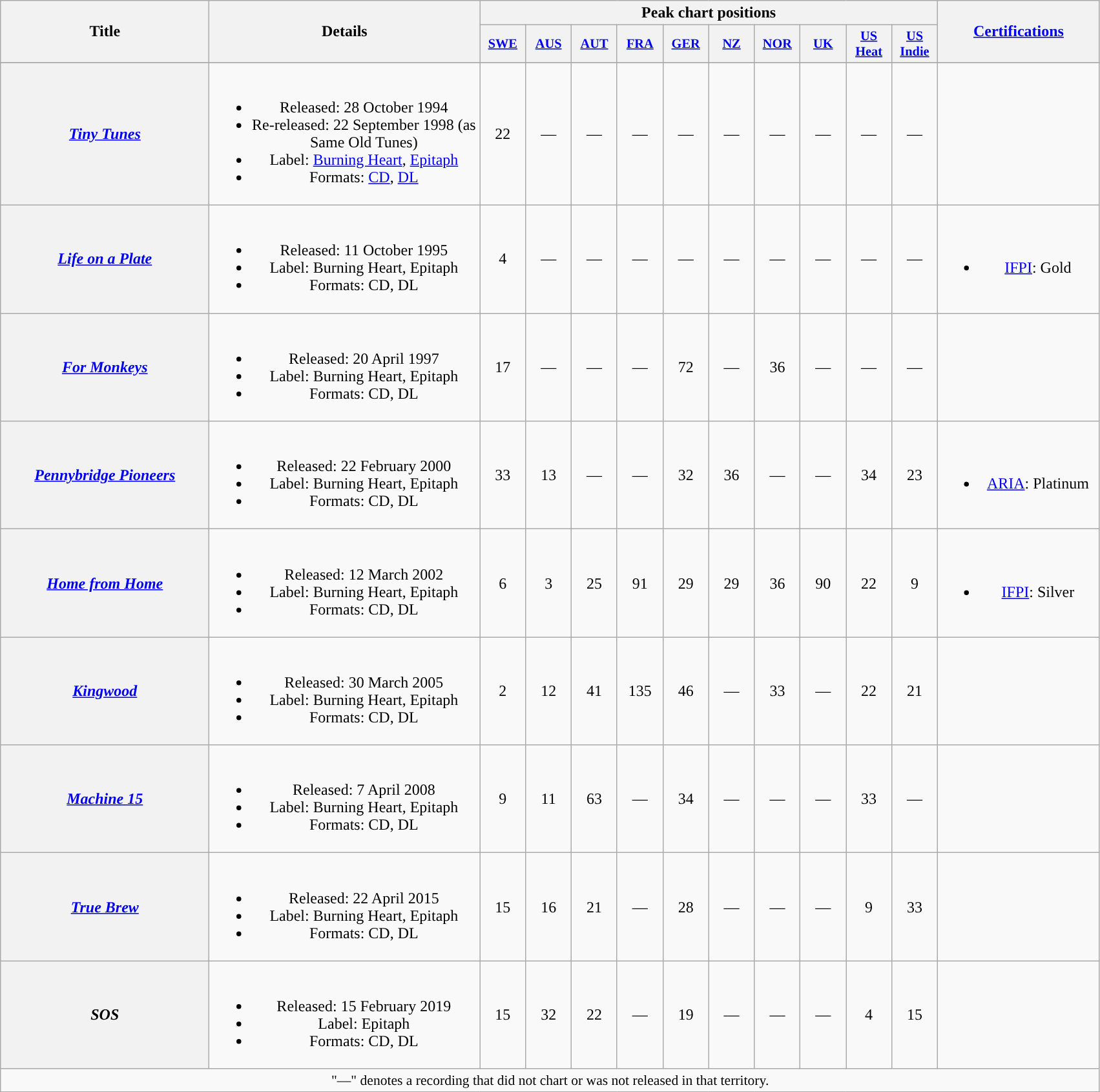<table class="wikitable plainrowheaders" style="text-align:center;">
<tr>
<th scope="col" rowspan="2" style="width:13em;">Title</th>
<th scope="col" rowspan="2" style="width:17em;">Details</th>
<th scope="col" colspan="10">Peak chart positions</th>
<th scope="col" rowspan="2" style="width:10em;"><a href='#'>Certifications</a></th>
</tr>
<tr>
<th scope="col" style="width:3em;font-size:85%;"><a href='#'>SWE</a><br></th>
<th scope="col" style="width:3em;font-size:85%;"><a href='#'>AUS</a><br></th>
<th scope="col" style="width:3em;font-size:85%;"><a href='#'>AUT</a><br></th>
<th scope="col" style="width:3em;font-size:85%;"><a href='#'>FRA</a><br></th>
<th scope="col" style="width:3em;font-size:85%;"><a href='#'>GER</a><br></th>
<th scope="col" style="width:3em;font-size:85%;"><a href='#'>NZ</a><br></th>
<th scope="col" style="width:3em;font-size:85%;"><a href='#'>NOR</a><br></th>
<th scope="col" style="width:3em;font-size:85%;"><a href='#'>UK</a><br></th>
<th scope="col" style="width:3em;font-size:85%;"><a href='#'>US<br>Heat</a><br></th>
<th scope="col" style="width:3em;font-size:85%;"><a href='#'>US<br>Indie</a><br></th>
</tr>
<tr>
</tr>
<tr>
<th scope="row"><em><a href='#'>Tiny Tunes</a></em></th>
<td><br><ul><li>Released: 28 October 1994</li><li>Re-released: 22 September 1998 (as Same Old Tunes)</li><li>Label: <a href='#'>Burning Heart</a>, <a href='#'>Epitaph</a></li><li>Formats: <a href='#'>CD</a>, <a href='#'>DL</a></li></ul></td>
<td>22</td>
<td>—</td>
<td>—</td>
<td>—</td>
<td>—</td>
<td>—</td>
<td>—</td>
<td>—</td>
<td>—</td>
<td>—</td>
<td></td>
</tr>
<tr>
<th scope="row"><em><a href='#'>Life on a Plate</a></em></th>
<td><br><ul><li>Released: 11 October 1995</li><li>Label: Burning Heart, Epitaph</li><li>Formats: CD, DL</li></ul></td>
<td>4</td>
<td>—</td>
<td>—</td>
<td>—</td>
<td>—</td>
<td>—</td>
<td>—</td>
<td>—</td>
<td>—</td>
<td>—</td>
<td><br><ul><li><a href='#'>IFPI</a>: Gold</li></ul></td>
</tr>
<tr>
<th scope="row"><em><a href='#'>For Monkeys</a></em></th>
<td><br><ul><li>Released: 20 April 1997</li><li>Label: Burning Heart, Epitaph</li><li>Formats: CD, DL</li></ul></td>
<td>17</td>
<td>—</td>
<td>—</td>
<td>—</td>
<td>72</td>
<td>—</td>
<td>36</td>
<td>—</td>
<td>—</td>
<td>—</td>
<td></td>
</tr>
<tr>
<th scope="row"><em><a href='#'>Pennybridge Pioneers</a></em></th>
<td><br><ul><li>Released: 22 February 2000</li><li>Label: Burning Heart, Epitaph</li><li>Formats: CD, DL</li></ul></td>
<td>33</td>
<td>13</td>
<td>—</td>
<td>—</td>
<td>32</td>
<td>36</td>
<td>—</td>
<td>—</td>
<td>34</td>
<td>23</td>
<td><br><ul><li><a href='#'>ARIA</a>: Platinum</li></ul></td>
</tr>
<tr>
<th scope="row"><em><a href='#'>Home from Home</a></em></th>
<td><br><ul><li>Released: 12 March 2002</li><li>Label: Burning Heart, Epitaph</li><li>Formats: CD, DL</li></ul></td>
<td>6</td>
<td>3</td>
<td>25</td>
<td>91</td>
<td>29</td>
<td>29</td>
<td>36</td>
<td>90</td>
<td>22</td>
<td>9</td>
<td><br><ul><li><a href='#'>IFPI</a>: Silver</li></ul></td>
</tr>
<tr>
<th scope="row"><em><a href='#'>Kingwood</a></em></th>
<td><br><ul><li>Released: 30 March 2005</li><li>Label: Burning Heart, Epitaph</li><li>Formats: CD, DL</li></ul></td>
<td>2</td>
<td>12</td>
<td>41</td>
<td>135</td>
<td>46</td>
<td>—</td>
<td>33</td>
<td>—</td>
<td>22</td>
<td>21</td>
<td></td>
</tr>
<tr>
<th scope="row"><em><a href='#'>Machine 15</a></em></th>
<td><br><ul><li>Released: 7 April 2008</li><li>Label: Burning Heart, Epitaph</li><li>Formats: CD, DL</li></ul></td>
<td>9</td>
<td>11</td>
<td>63</td>
<td>—</td>
<td>34</td>
<td>—</td>
<td>—</td>
<td>—</td>
<td>33</td>
<td>—</td>
<td></td>
</tr>
<tr>
<th scope="row"><em><a href='#'>True Brew</a></em></th>
<td><br><ul><li>Released: 22 April 2015</li><li>Label: Burning Heart, Epitaph</li><li>Formats: CD, DL</li></ul></td>
<td>15</td>
<td>16</td>
<td>21</td>
<td>—</td>
<td>28</td>
<td>—</td>
<td>—</td>
<td>—</td>
<td>9</td>
<td>33</td>
<td></td>
</tr>
<tr>
<th scope="row"><em>SOS</em></th>
<td><br><ul><li>Released: 15 February 2019</li><li>Label: Epitaph</li><li>Formats: CD, DL</li></ul></td>
<td>15<br></td>
<td>32<br></td>
<td>22</td>
<td>—</td>
<td>19</td>
<td>—</td>
<td>—</td>
<td>—</td>
<td>4</td>
<td>15</td>
<td></td>
</tr>
<tr>
<td colspan="14" style="font-size:90%" style="text-align:center;">"—" denotes a recording that did not chart or was not released in that territory.</td>
</tr>
</table>
